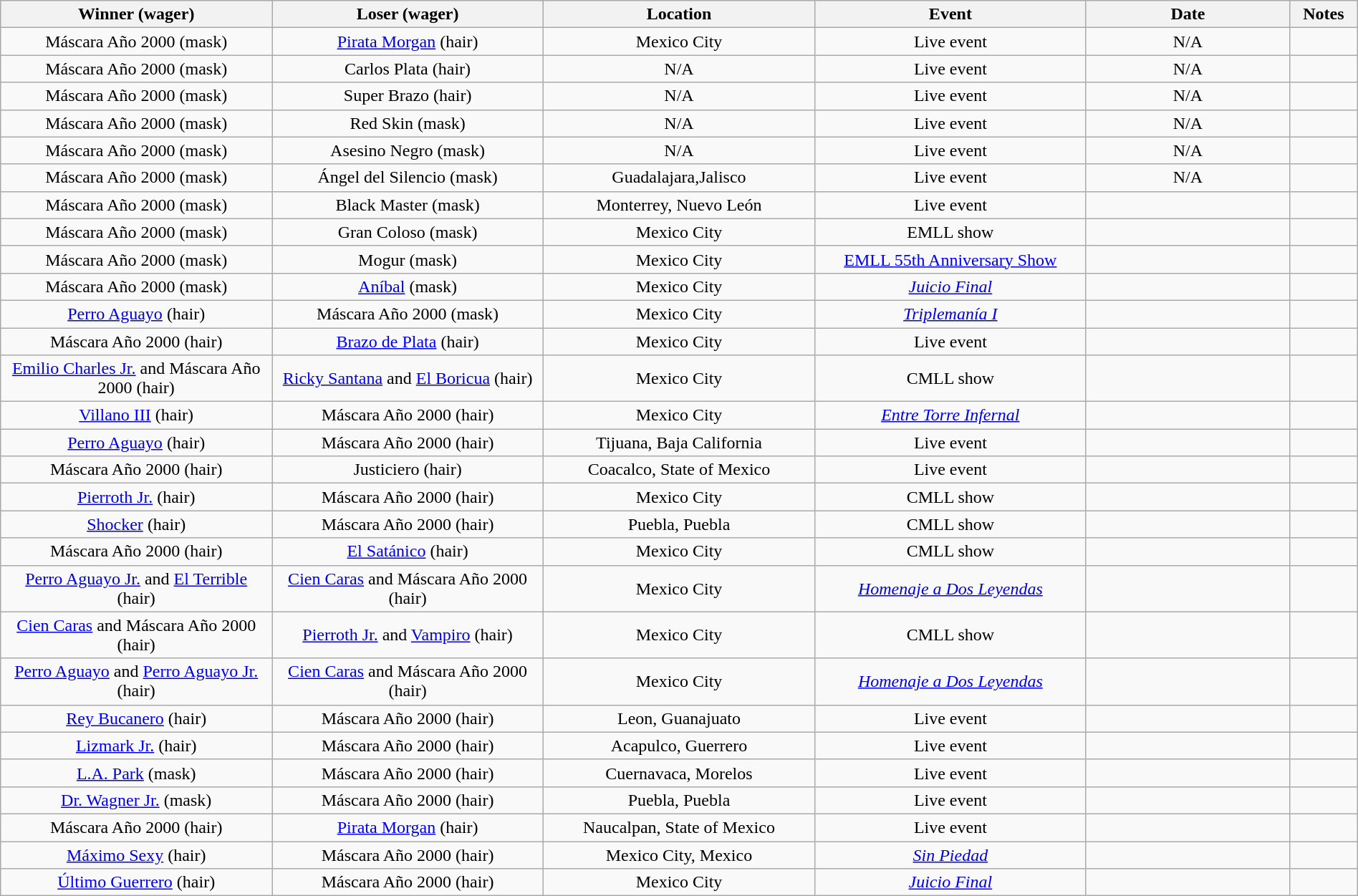<table class="wikitable sortable" width=100%  style="text-align: center">
<tr>
<th width=20% scope="col">Winner (wager)</th>
<th width=20% scope="col">Loser (wager)</th>
<th width=20% scope="col">Location</th>
<th width=20% scope="col">Event</th>
<th width=15% scope="col">Date</th>
<th class="unsortable" width=5% scope="col">Notes</th>
</tr>
<tr>
<td>Máscara Año 2000 (mask)</td>
<td><a href='#'>Pirata Morgan</a> (hair)</td>
<td>Mexico City</td>
<td>Live event</td>
<td>N/A</td>
<td></td>
</tr>
<tr>
<td>Máscara Año 2000 (mask)</td>
<td>Carlos Plata (hair)</td>
<td>N/A</td>
<td>Live event</td>
<td>N/A</td>
<td></td>
</tr>
<tr>
<td>Máscara Año 2000 (mask)</td>
<td>Super Brazo (hair)</td>
<td>N/A</td>
<td>Live event</td>
<td>N/A</td>
<td></td>
</tr>
<tr>
<td>Máscara Año 2000 (mask)</td>
<td>Red Skin (mask)</td>
<td>N/A</td>
<td>Live event</td>
<td>N/A</td>
<td></td>
</tr>
<tr>
<td>Máscara Año 2000 (mask)</td>
<td>Asesino Negro (mask)</td>
<td>N/A</td>
<td>Live event</td>
<td>N/A</td>
<td></td>
</tr>
<tr>
<td>Máscara Año 2000 (mask)</td>
<td>Ángel del Silencio (mask)</td>
<td>Guadalajara,Jalisco</td>
<td>Live event</td>
<td>N/A</td>
<td></td>
</tr>
<tr>
<td>Máscara Año 2000 (mask)</td>
<td>Black Master (mask)</td>
<td>Monterrey, Nuevo León</td>
<td>Live event</td>
<td></td>
<td></td>
</tr>
<tr>
<td>Máscara Año 2000 (mask)</td>
<td>Gran Coloso (mask)</td>
<td>Mexico City</td>
<td>EMLL show</td>
<td></td>
<td></td>
</tr>
<tr>
<td>Máscara Año 2000 (mask)</td>
<td>Mogur (mask)</td>
<td>Mexico City</td>
<td><a href='#'>EMLL 55th Anniversary Show</a></td>
<td></td>
<td></td>
</tr>
<tr>
<td>Máscara Año 2000 (mask)</td>
<td><a href='#'>Aníbal</a> (mask)</td>
<td>Mexico City</td>
<td><em><a href='#'>Juicio Final</a></em></td>
<td></td>
<td></td>
</tr>
<tr>
<td><a href='#'>Perro Aguayo</a> (hair)</td>
<td>Máscara Año 2000 (mask)</td>
<td>Mexico City</td>
<td><em><a href='#'>Triplemanía I</a></em></td>
<td></td>
<td></td>
</tr>
<tr>
<td>Máscara Año 2000 (hair)</td>
<td><a href='#'>Brazo de Plata</a> (hair)</td>
<td>Mexico City</td>
<td>Live event</td>
<td></td>
<td></td>
</tr>
<tr>
<td><a href='#'>Emilio Charles Jr.</a> and Máscara Año 2000 (hair)</td>
<td><a href='#'>Ricky Santana</a> and <a href='#'>El Boricua</a> (hair)</td>
<td>Mexico City</td>
<td>CMLL show</td>
<td></td>
<td></td>
</tr>
<tr>
<td><a href='#'>Villano III</a> (hair)</td>
<td>Máscara Año 2000 (hair)</td>
<td>Mexico City</td>
<td><em><a href='#'>Entre Torre Infernal</a></em></td>
<td></td>
<td></td>
</tr>
<tr>
<td><a href='#'>Perro Aguayo</a> (hair)</td>
<td>Máscara Año 2000 (hair)</td>
<td>Tijuana, Baja California</td>
<td>Live event</td>
<td></td>
<td></td>
</tr>
<tr>
<td>Máscara Año 2000 (hair)</td>
<td>Justiciero (hair)</td>
<td>Coacalco, State of Mexico</td>
<td>Live event</td>
<td></td>
<td></td>
</tr>
<tr>
<td><a href='#'>Pierroth Jr.</a> (hair)</td>
<td>Máscara Año 2000 (hair)</td>
<td>Mexico City</td>
<td>CMLL show</td>
<td></td>
<td></td>
</tr>
<tr>
<td><a href='#'>Shocker</a> (hair)</td>
<td>Máscara Año 2000 (hair)</td>
<td>Puebla, Puebla</td>
<td>CMLL show</td>
<td></td>
<td></td>
</tr>
<tr>
<td>Máscara Año 2000 (hair)</td>
<td><a href='#'>El Satánico</a> (hair)</td>
<td>Mexico City</td>
<td>CMLL show</td>
<td></td>
<td></td>
</tr>
<tr>
<td><a href='#'>Perro Aguayo Jr.</a> and <a href='#'>El Terrible</a> (hair)</td>
<td><a href='#'>Cien Caras</a> and Máscara Año 2000 (hair)</td>
<td>Mexico City</td>
<td><em><a href='#'>Homenaje a Dos Leyendas</a></em></td>
<td></td>
<td></td>
</tr>
<tr>
<td><a href='#'>Cien Caras</a> and Máscara Año 2000 (hair)</td>
<td><a href='#'>Pierroth Jr.</a> and <a href='#'>Vampiro</a> (hair)</td>
<td>Mexico City</td>
<td>CMLL show</td>
<td></td>
<td></td>
</tr>
<tr>
<td><a href='#'>Perro Aguayo</a> and <a href='#'>Perro Aguayo Jr.</a> (hair)</td>
<td><a href='#'>Cien Caras</a> and Máscara Año 2000 (hair)</td>
<td>Mexico City</td>
<td><em><a href='#'>Homenaje a Dos Leyendas</a></em></td>
<td></td>
<td></td>
</tr>
<tr>
<td><a href='#'>Rey Bucanero</a> (hair)</td>
<td>Máscara Año 2000 (hair)</td>
<td>Leon, Guanajuato</td>
<td>Live event</td>
<td></td>
<td></td>
</tr>
<tr>
<td><a href='#'>Lizmark Jr.</a> (hair)</td>
<td>Máscara Año 2000 (hair)</td>
<td>Acapulco, Guerrero</td>
<td>Live event</td>
<td></td>
<td></td>
</tr>
<tr>
<td><a href='#'>L.A. Park</a> (mask)</td>
<td>Máscara Año 2000 (hair)</td>
<td>Cuernavaca, Morelos</td>
<td>Live event</td>
<td></td>
<td></td>
</tr>
<tr>
<td><a href='#'>Dr. Wagner Jr.</a> (mask)</td>
<td>Máscara Año 2000 (hair)</td>
<td>Puebla, Puebla</td>
<td>Live event</td>
<td></td>
<td></td>
</tr>
<tr>
<td>Máscara Año 2000 (hair)</td>
<td><a href='#'>Pirata Morgan</a> (hair)</td>
<td>Naucalpan, State of Mexico</td>
<td>Live event</td>
<td></td>
<td></td>
</tr>
<tr>
<td><a href='#'>Máximo Sexy</a> (hair)</td>
<td>Máscara Año 2000 (hair)</td>
<td>Mexico City, Mexico</td>
<td><em><a href='#'>Sin Piedad</a></em></td>
<td></td>
<td></td>
</tr>
<tr>
<td><a href='#'>Último Guerrero</a> (hair)</td>
<td>Máscara Año 2000 (hair)</td>
<td>Mexico City</td>
<td><em><a href='#'>Juicio Final</a></em></td>
<td></td>
<td></td>
</tr>
</table>
